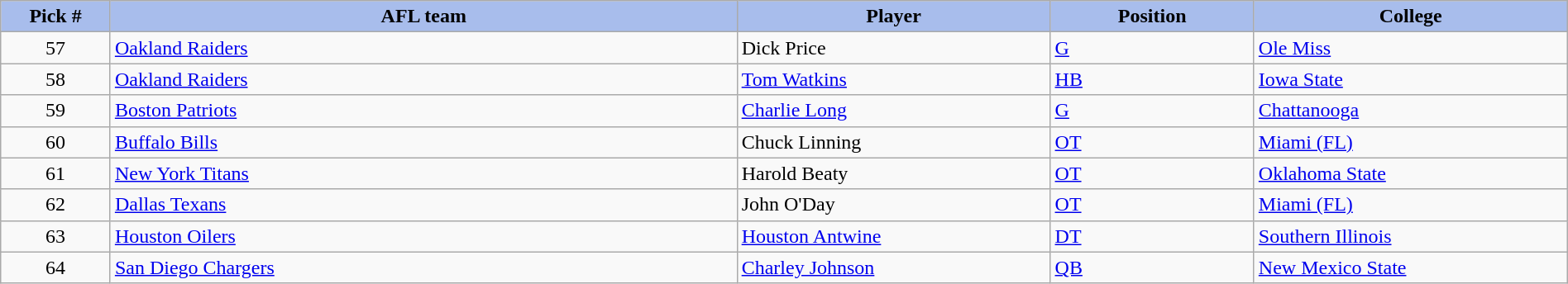<table class="wikitable sortable sortable" style="width: 100%">
<tr>
<th style="background:#A8BDEC;" width=7%>Pick #</th>
<th width=40% style="background:#A8BDEC;">AFL team</th>
<th width=20% style="background:#A8BDEC;">Player</th>
<th width=13% style="background:#A8BDEC;">Position</th>
<th style="background:#A8BDEC;">College</th>
</tr>
<tr>
<td align="center">57</td>
<td><a href='#'>Oakland Raiders</a></td>
<td>Dick Price</td>
<td><a href='#'>G</a></td>
<td><a href='#'>Ole Miss</a></td>
</tr>
<tr>
<td align="center">58</td>
<td><a href='#'>Oakland Raiders</a></td>
<td><a href='#'>Tom Watkins</a></td>
<td><a href='#'>HB</a></td>
<td><a href='#'>Iowa State</a></td>
</tr>
<tr>
<td align="center">59</td>
<td><a href='#'>Boston Patriots</a></td>
<td><a href='#'>Charlie Long</a></td>
<td><a href='#'>G</a></td>
<td><a href='#'>Chattanooga</a></td>
</tr>
<tr>
<td align="center">60</td>
<td><a href='#'>Buffalo Bills</a></td>
<td>Chuck Linning</td>
<td><a href='#'>OT</a></td>
<td><a href='#'>Miami (FL)</a></td>
</tr>
<tr>
<td align="center">61</td>
<td><a href='#'>New York Titans</a></td>
<td>Harold Beaty</td>
<td><a href='#'>OT</a></td>
<td><a href='#'>Oklahoma State</a></td>
</tr>
<tr>
<td align="center">62</td>
<td><a href='#'>Dallas Texans</a></td>
<td>John O'Day</td>
<td><a href='#'>OT</a></td>
<td><a href='#'>Miami (FL)</a></td>
</tr>
<tr>
<td align="center">63</td>
<td><a href='#'>Houston Oilers</a></td>
<td><a href='#'>Houston Antwine</a></td>
<td><a href='#'>DT</a></td>
<td><a href='#'>Southern Illinois</a></td>
</tr>
<tr>
<td align="center">64</td>
<td><a href='#'>San Diego Chargers</a></td>
<td><a href='#'>Charley Johnson</a></td>
<td><a href='#'>QB</a></td>
<td><a href='#'>New Mexico State</a></td>
</tr>
</table>
